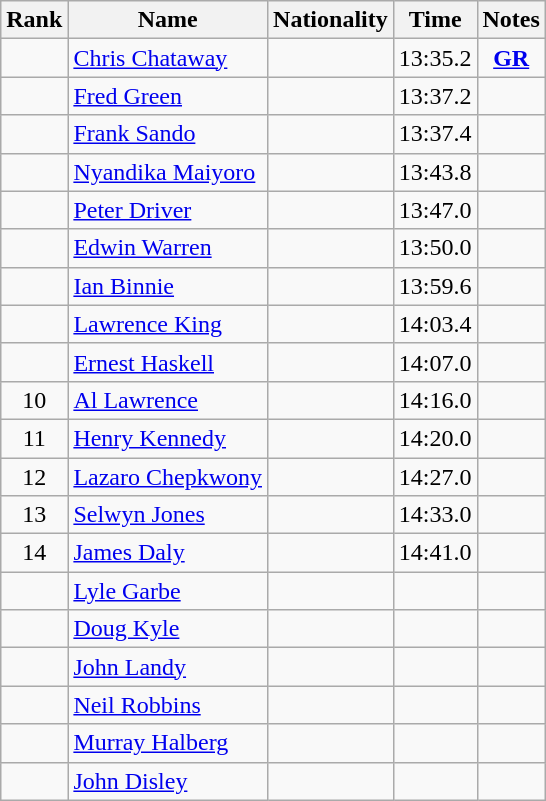<table class="wikitable sortable" style=" text-align:center">
<tr>
<th>Rank</th>
<th>Name</th>
<th>Nationality</th>
<th>Time</th>
<th>Notes</th>
</tr>
<tr>
<td></td>
<td align=left><a href='#'>Chris Chataway</a></td>
<td align=left></td>
<td>13:35.2</td>
<td><strong><a href='#'>GR</a></strong></td>
</tr>
<tr>
<td></td>
<td align=left><a href='#'>Fred Green</a></td>
<td align=left></td>
<td>13:37.2</td>
<td></td>
</tr>
<tr>
<td></td>
<td align=left><a href='#'>Frank Sando</a></td>
<td align=left></td>
<td>13:37.4</td>
<td></td>
</tr>
<tr>
<td></td>
<td align=left><a href='#'>Nyandika Maiyoro</a></td>
<td align=left></td>
<td>13:43.8</td>
<td></td>
</tr>
<tr>
<td></td>
<td align=left><a href='#'>Peter Driver</a></td>
<td align=left></td>
<td>13:47.0</td>
<td></td>
</tr>
<tr>
<td></td>
<td align=left><a href='#'>Edwin Warren</a></td>
<td align=left></td>
<td>13:50.0</td>
<td></td>
</tr>
<tr>
<td></td>
<td align=left><a href='#'>Ian Binnie</a></td>
<td align=left></td>
<td>13:59.6</td>
<td></td>
</tr>
<tr>
<td></td>
<td align=left><a href='#'>Lawrence King</a></td>
<td align=left></td>
<td>14:03.4</td>
<td></td>
</tr>
<tr>
<td></td>
<td align=left><a href='#'>Ernest Haskell</a></td>
<td align=left></td>
<td>14:07.0</td>
<td></td>
</tr>
<tr>
<td>10</td>
<td align=left><a href='#'>Al Lawrence</a></td>
<td align=left></td>
<td>14:16.0</td>
<td></td>
</tr>
<tr>
<td>11</td>
<td align=left><a href='#'>Henry Kennedy</a></td>
<td align=left></td>
<td>14:20.0</td>
<td></td>
</tr>
<tr>
<td>12</td>
<td align=left><a href='#'>Lazaro Chepkwony</a></td>
<td align=left></td>
<td>14:27.0</td>
<td></td>
</tr>
<tr>
<td>13</td>
<td align=left><a href='#'>Selwyn Jones</a></td>
<td align=left></td>
<td>14:33.0</td>
<td></td>
</tr>
<tr>
<td>14</td>
<td align=left><a href='#'>James Daly</a></td>
<td align=left></td>
<td>14:41.0</td>
<td></td>
</tr>
<tr>
<td></td>
<td align=left><a href='#'>Lyle Garbe</a></td>
<td align=left></td>
<td></td>
<td></td>
</tr>
<tr>
<td></td>
<td align=left><a href='#'>Doug Kyle</a></td>
<td align=left></td>
<td></td>
<td></td>
</tr>
<tr>
<td></td>
<td align=left><a href='#'>John Landy</a></td>
<td align=left></td>
<td></td>
<td></td>
</tr>
<tr>
<td></td>
<td align=left><a href='#'>Neil Robbins</a></td>
<td align=left></td>
<td></td>
<td></td>
</tr>
<tr>
<td></td>
<td align=left><a href='#'>Murray Halberg</a></td>
<td align=left></td>
<td></td>
<td></td>
</tr>
<tr>
<td></td>
<td align=left><a href='#'>John Disley</a></td>
<td align=left></td>
<td></td>
<td></td>
</tr>
</table>
